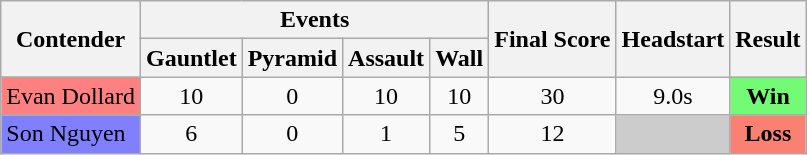<table class="wikitable" style="text-align:center;">
<tr>
<th rowspan=2>Contender</th>
<th colspan=4>Events</th>
<th rowspan=2>Final Score</th>
<th rowspan=2>Headstart</th>
<th rowspan=2>Result</th>
</tr>
<tr>
<th>Gauntlet</th>
<th>Pyramid</th>
<th>Assault</th>
<th>Wall</th>
</tr>
<tr>
<td bgcolor=#ff8080 style="text-align:left;">Evan Dollard</td>
<td>10</td>
<td>0</td>
<td>10</td>
<td>10</td>
<td>30</td>
<td>9.0s</td>
<td style="text-align:center; background:#73fb76;"><strong>Win</strong></td>
</tr>
<tr>
<td bgcolor=#8080ff style="text-align:left;">Son Nguyen</td>
<td>6</td>
<td>0</td>
<td>1</td>
<td>5</td>
<td>12</td>
<td style="background:#ccc"></td>
<td style="text-align:center; background:salmon;"><strong>Loss</strong></td>
</tr>
</table>
